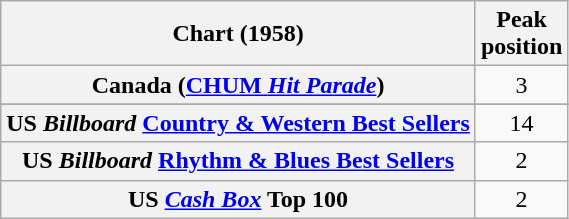<table class="wikitable sortable plainrowheaders" style="text-align:center">
<tr>
<th>Chart (1958)</th>
<th>Peak<br>position</th>
</tr>
<tr>
<th scope="row">Canada (<a href='#'>CHUM <em>Hit Parade</em></a>)</th>
<td>3</td>
</tr>
<tr>
</tr>
<tr>
</tr>
<tr>
<th scope="row">US <em>Billboard</em> <a href='#'>Country & Western Best Sellers</a></th>
<td align="center">14</td>
</tr>
<tr>
<th scope="row">US <em>Billboard</em> <a href='#'>Rhythm & Blues Best Sellers</a></th>
<td align="center">2</td>
</tr>
<tr>
<th scope="row">US <em><a href='#'>Cash Box</a></em> Top 100</th>
<td>2</td>
</tr>
</table>
